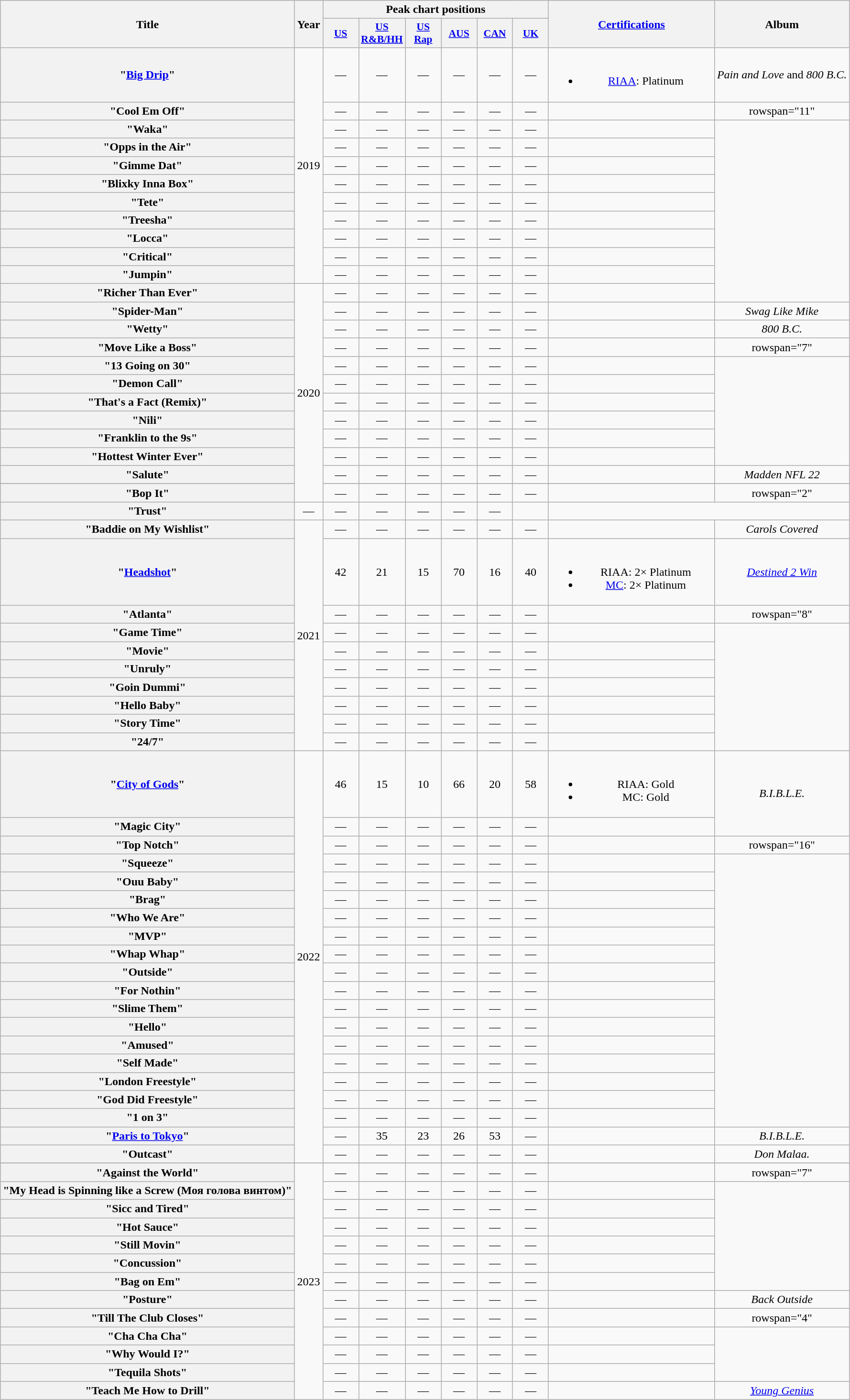<table class="wikitable plainrowheaders" style="text-align:center;">
<tr>
<th rowspan="2">Title</th>
<th rowspan="2">Year</th>
<th colspan="6">Peak chart positions</th>
<th scope="col" rowspan="2" style="width:14em;"><a href='#'>Certifications</a></th>
<th rowspan="2">Album</th>
</tr>
<tr>
<th scope="col" style="width:3em;font-size:90%;"><a href='#'>US</a><br></th>
<th scope="col" style="width:3em;font-size:90%;"><a href='#'>US<br>R&B/HH</a><br></th>
<th scope="col" style="width:3em;font-size:90%;"><a href='#'>US<br>Rap</a><br></th>
<th scope="col" style="width:3em;font-size:90%;"><a href='#'>AUS</a><br></th>
<th scope="col" style="width:3em;font-size:90%;"><a href='#'>CAN</a><br></th>
<th scope="col" style="width:3em;font-size:90%;"><a href='#'>UK</a><br></th>
</tr>
<tr>
<th scope="row">"<a href='#'>Big Drip</a>"<br></th>
<td rowspan="11">2019</td>
<td>—</td>
<td>—</td>
<td>—</td>
<td>—</td>
<td>—</td>
<td>—</td>
<td><br><ul><li><a href='#'>RIAA</a>: Platinum</li></ul></td>
<td><em>Pain and Love</em> and <em>800 B.C.</em></td>
</tr>
<tr>
<th scope="row">"Cool Em Off"<br></th>
<td>—</td>
<td>—</td>
<td>—</td>
<td>—</td>
<td>—</td>
<td>—</td>
<td></td>
<td>rowspan="11" </td>
</tr>
<tr>
<th scope="row">"Waka"<br></th>
<td>—</td>
<td>—</td>
<td>—</td>
<td>—</td>
<td>—</td>
<td>—</td>
<td></td>
</tr>
<tr>
<th scope="row">"Opps in the Air"<br></th>
<td>—</td>
<td>—</td>
<td>—</td>
<td>—</td>
<td>—</td>
<td>—</td>
<td></td>
</tr>
<tr>
<th scope="row">"Gimme Dat"<br></th>
<td>—</td>
<td>—</td>
<td>—</td>
<td>—</td>
<td>—</td>
<td>—</td>
<td></td>
</tr>
<tr>
<th scope="row">"Blixky Inna Box"<br></th>
<td>—</td>
<td>—</td>
<td>—</td>
<td>—</td>
<td>—</td>
<td>—</td>
<td></td>
</tr>
<tr>
<th scope="row">"Tete"<br></th>
<td>—</td>
<td>—</td>
<td>—</td>
<td>—</td>
<td>—</td>
<td>—</td>
<td></td>
</tr>
<tr>
<th scope="row">"Treesha"<br></th>
<td>—</td>
<td>—</td>
<td>—</td>
<td>—</td>
<td>—</td>
<td>—</td>
<td></td>
</tr>
<tr>
<th scope="row">"Locca"</th>
<td>—</td>
<td>—</td>
<td>—</td>
<td>—</td>
<td>—</td>
<td>—</td>
<td></td>
</tr>
<tr>
<th scope="row">"Critical"<br></th>
<td>—</td>
<td>—</td>
<td>—</td>
<td>—</td>
<td>—</td>
<td>—</td>
<td></td>
</tr>
<tr>
<th scope="row">"Jumpin"</th>
<td>—</td>
<td>—</td>
<td>—</td>
<td>—</td>
<td>—</td>
<td>—</td>
<td></td>
</tr>
<tr>
<th scope="row">"Richer Than Ever"<br></th>
<td rowspan="13">2020</td>
<td>—</td>
<td>—</td>
<td>—</td>
<td>—</td>
<td>—</td>
<td>—</td>
<td></td>
</tr>
<tr>
<th scope="row">"Spider-Man"<br></th>
<td>—</td>
<td>—</td>
<td>—</td>
<td>—</td>
<td>—</td>
<td>—</td>
<td></td>
<td><em>Swag Like Mike</em></td>
</tr>
<tr>
<th scope="row">"Wetty"</th>
<td>—</td>
<td>—</td>
<td>—</td>
<td>—</td>
<td>—</td>
<td>—</td>
<td></td>
<td><em>800 B.C.</em></td>
</tr>
<tr>
<th scope="row">"Move Like a Boss"<br></th>
<td>—</td>
<td>—</td>
<td>—</td>
<td>—</td>
<td>—</td>
<td>—</td>
<td></td>
<td>rowspan="7" </td>
</tr>
<tr>
<th scope="row">"13 Going on 30"</th>
<td>—</td>
<td>—</td>
<td>—</td>
<td>—</td>
<td>—</td>
<td>—</td>
<td></td>
</tr>
<tr>
<th scope="row">"Demon Call"<br></th>
<td>—</td>
<td>—</td>
<td>—</td>
<td>—</td>
<td>—</td>
<td>—</td>
<td></td>
</tr>
<tr>
<th scope="row">"That's a Fact (Remix)"<br></th>
<td>—</td>
<td>—</td>
<td>—</td>
<td>—</td>
<td>—</td>
<td>—</td>
<td></td>
</tr>
<tr>
<th scope="row">"Nili"<br></th>
<td>—</td>
<td>—</td>
<td>—</td>
<td>—</td>
<td>—</td>
<td>—</td>
<td></td>
</tr>
<tr>
<th scope="row">"Franklin to the 9s"<br></th>
<td>—</td>
<td>—</td>
<td>—</td>
<td>—</td>
<td>—</td>
<td>—</td>
<td></td>
</tr>
<tr>
<th scope="row">"Hottest Winter Ever"<br></th>
<td>—</td>
<td>—</td>
<td>—</td>
<td>—</td>
<td>—</td>
<td>—</td>
<td></td>
</tr>
<tr>
<th scope="row">"Salute"<br></th>
<td>—</td>
<td>—</td>
<td>—</td>
<td>—</td>
<td>—</td>
<td>—</td>
<td></td>
<td><em>Madden NFL 22</em></td>
</tr>
<tr>
</tr>
<tr>
<th scope="row">"Bop It"<br></th>
<td>—</td>
<td>—</td>
<td>—</td>
<td>—</td>
<td>—</td>
<td>—</td>
<td></td>
<td>rowspan="2" </td>
</tr>
<tr>
<th scope="row">"Trust"</th>
<td>—</td>
<td>—</td>
<td>—</td>
<td>—</td>
<td>—</td>
<td>—</td>
<td></td>
</tr>
<tr>
<th scope="row">"Baddie on My Wishlist"</th>
<td rowspan="10">2021</td>
<td>—</td>
<td>—</td>
<td>—</td>
<td>—</td>
<td>—</td>
<td>—</td>
<td></td>
<td><em>Carols Covered</em></td>
</tr>
<tr>
<th scope="row">"<a href='#'>Headshot</a>"<br></th>
<td>42</td>
<td>21</td>
<td>15</td>
<td>70</td>
<td>16</td>
<td>40</td>
<td><br><ul><li>RIAA: 2× Platinum</li><li><a href='#'>MC</a>: 2× Platinum</li></ul></td>
<td><em><a href='#'>Destined 2 Win</a></em></td>
</tr>
<tr>
<th scope="row">"Atlanta"</th>
<td>—</td>
<td>—</td>
<td>—</td>
<td>—</td>
<td>—</td>
<td>—</td>
<td></td>
<td>rowspan="8" </td>
</tr>
<tr>
<th scope="row">"Game Time"<br></th>
<td>—</td>
<td>—</td>
<td>—</td>
<td>—</td>
<td>—</td>
<td>—</td>
<td></td>
</tr>
<tr>
<th scope="row">"Movie"<br></th>
<td>—</td>
<td>—</td>
<td>—</td>
<td>—</td>
<td>—</td>
<td>—</td>
<td></td>
</tr>
<tr>
<th scope="row">"Unruly"</th>
<td>—</td>
<td>—</td>
<td>—</td>
<td>—</td>
<td>—</td>
<td>—</td>
<td></td>
</tr>
<tr>
<th scope="row">"Goin Dummi"</th>
<td>—</td>
<td>—</td>
<td>—</td>
<td>—</td>
<td>—</td>
<td>—</td>
<td></td>
</tr>
<tr>
<th scope="row">"Hello Baby"<br></th>
<td>—</td>
<td>—</td>
<td>—</td>
<td>—</td>
<td>—</td>
<td>—</td>
<td></td>
</tr>
<tr>
<th scope="row">"Story Time"</th>
<td>—</td>
<td>—</td>
<td>—</td>
<td>—</td>
<td>—</td>
<td>—</td>
<td></td>
</tr>
<tr>
<th scope="row">"24/7"<br></th>
<td>—</td>
<td>—</td>
<td>—</td>
<td>—</td>
<td>—</td>
<td>—</td>
<td></td>
</tr>
<tr>
<th scope="row">"<a href='#'>City of Gods</a>"<br></th>
<td rowspan="20">2022</td>
<td>46</td>
<td>15</td>
<td>10</td>
<td>66</td>
<td>20</td>
<td>58</td>
<td><br><ul><li>RIAA: Gold</li><li>MC: Gold</li></ul></td>
<td rowspan="2"><em>B.I.B.L.E.</em></td>
</tr>
<tr>
<th scope="row">"Magic City"<br></th>
<td>—</td>
<td>—</td>
<td>—</td>
<td>—</td>
<td>—</td>
<td>—</td>
<td></td>
</tr>
<tr>
<th scope="row">"Top Notch"<br></th>
<td>—</td>
<td>—</td>
<td>—</td>
<td>—</td>
<td>—</td>
<td>—</td>
<td></td>
<td>rowspan="16" </td>
</tr>
<tr>
<th scope="row">"Squeeze"</th>
<td>—</td>
<td>—</td>
<td>—</td>
<td>—</td>
<td>—</td>
<td>—</td>
<td></td>
</tr>
<tr>
<th scope="row">"Ouu Baby"<br></th>
<td>—</td>
<td>—</td>
<td>—</td>
<td>—</td>
<td>—</td>
<td>—</td>
<td></td>
</tr>
<tr>
<th scope="row">"Brag"<br></th>
<td>—</td>
<td>—</td>
<td>—</td>
<td>—</td>
<td>—</td>
<td>—</td>
<td></td>
</tr>
<tr>
<th scope="row">"Who We Are"<br></th>
<td>—</td>
<td>—</td>
<td>—</td>
<td>—</td>
<td>—</td>
<td>—</td>
<td></td>
</tr>
<tr>
<th scope="row">"MVP"<br></th>
<td>—</td>
<td>—</td>
<td>—</td>
<td>—</td>
<td>—</td>
<td>—</td>
<td></td>
</tr>
<tr>
<th scope="row">"Whap Whap"<br></th>
<td>—</td>
<td>—</td>
<td>—</td>
<td>—</td>
<td>—</td>
<td>—</td>
<td></td>
</tr>
<tr>
<th scope="row">"Outside"<br></th>
<td>—</td>
<td>—</td>
<td>—</td>
<td>—</td>
<td>—</td>
<td>—</td>
<td></td>
</tr>
<tr>
<th scope="row">"For Nothin"</th>
<td>—</td>
<td>—</td>
<td>—</td>
<td>—</td>
<td>—</td>
<td>—</td>
<td></td>
</tr>
<tr>
<th scope="row">"Slime Them"</th>
<td>—</td>
<td>—</td>
<td>—</td>
<td>—</td>
<td>—</td>
<td>—</td>
<td></td>
</tr>
<tr>
<th scope="row">"Hello"</th>
<td>—</td>
<td>—</td>
<td>—</td>
<td>—</td>
<td>—</td>
<td>—</td>
<td></td>
</tr>
<tr>
<th scope="row">"Amused"<br></th>
<td>—</td>
<td>—</td>
<td>—</td>
<td>—</td>
<td>—</td>
<td>—</td>
<td></td>
</tr>
<tr>
<th scope="row">"Self Made"</th>
<td>—</td>
<td>—</td>
<td>—</td>
<td>—</td>
<td>—</td>
<td>—</td>
<td></td>
</tr>
<tr>
<th scope="row">"London Freestyle"</th>
<td>—</td>
<td>—</td>
<td>—</td>
<td>—</td>
<td>—</td>
<td>—</td>
<td></td>
</tr>
<tr>
<th scope="row">"God Did Freestyle"</th>
<td>—</td>
<td>—</td>
<td>—</td>
<td>—</td>
<td>—</td>
<td>—</td>
<td></td>
</tr>
<tr>
<th scope="row">"1 on 3"<br></th>
<td>—</td>
<td>—</td>
<td>—</td>
<td>—</td>
<td>—</td>
<td>—</td>
<td></td>
</tr>
<tr>
<th scope="row">"<a href='#'>Paris to Tokyo</a>"<br></th>
<td>—</td>
<td>35</td>
<td>23</td>
<td>26</td>
<td>53</td>
<td>—</td>
<td></td>
<td><em>B.I.B.L.E.</em></td>
</tr>
<tr>
<th scope="row">"Outcast"<br></th>
<td>—</td>
<td>—</td>
<td>—</td>
<td>—</td>
<td>—</td>
<td>—</td>
<td></td>
<td><em>Don Malaa.</em></td>
</tr>
<tr>
</tr>
<tr>
<th scope="row">"Against the World"<br></th>
<td rowspan="13">2023</td>
<td>—</td>
<td>—</td>
<td>—</td>
<td>—</td>
<td>—</td>
<td>—</td>
<td></td>
<td>rowspan="7" </td>
</tr>
<tr>
<th scope="row">"My Head is Spinning like a Screw (Моя голова винтом)"<br></th>
<td>—</td>
<td>—</td>
<td>—</td>
<td>—</td>
<td>—</td>
<td>—</td>
<td></td>
</tr>
<tr>
<th scope="row">"Sicc and Tired"</th>
<td>—</td>
<td>—</td>
<td>—</td>
<td>—</td>
<td>—</td>
<td>—</td>
<td></td>
</tr>
<tr>
<th scope="row">"Hot Sauce"</th>
<td>—</td>
<td>—</td>
<td>—</td>
<td>—</td>
<td>—</td>
<td>—</td>
<td></td>
</tr>
<tr>
<th scope="row">"Still Movin"<br></th>
<td>—</td>
<td>—</td>
<td>—</td>
<td>—</td>
<td>—</td>
<td>—</td>
<td></td>
</tr>
<tr>
<th scope="row">"Concussion"<br></th>
<td>—</td>
<td>—</td>
<td>—</td>
<td>—</td>
<td>—</td>
<td>—</td>
<td></td>
</tr>
<tr>
<th scope="row">"Bag on Em"<br></th>
<td>—</td>
<td>—</td>
<td>—</td>
<td>—</td>
<td>—</td>
<td>—</td>
<td></td>
</tr>
<tr>
<th scope="row">"Posture"<br></th>
<td>—</td>
<td>—</td>
<td>—</td>
<td>—</td>
<td>—</td>
<td>—</td>
<td></td>
<td><em>Back Outside</em></td>
</tr>
<tr>
<th scope="row">"Till The Club Closes"<br></th>
<td>—</td>
<td>—</td>
<td>—</td>
<td>—</td>
<td>—</td>
<td>—</td>
<td></td>
<td>rowspan="4" </td>
</tr>
<tr>
<th scope="row">"Cha Cha Cha"<br></th>
<td>—</td>
<td>—</td>
<td>—</td>
<td>—</td>
<td>—</td>
<td>—</td>
<td></td>
</tr>
<tr>
<th scope="row">"Why Would I?"</th>
<td>—</td>
<td>—</td>
<td>—</td>
<td>—</td>
<td>—</td>
<td>—</td>
<td></td>
</tr>
<tr>
<th scope="row">"Tequila Shots"<br></th>
<td>—</td>
<td>—</td>
<td>—</td>
<td>—</td>
<td>—</td>
<td>—</td>
<td></td>
</tr>
<tr>
<th scope="row">"Teach Me How to Drill"<br></th>
<td>—</td>
<td>—</td>
<td>—</td>
<td>—</td>
<td>—</td>
<td>—</td>
<td></td>
<td><em><a href='#'>Young Genius</a></em></td>
</tr>
</table>
